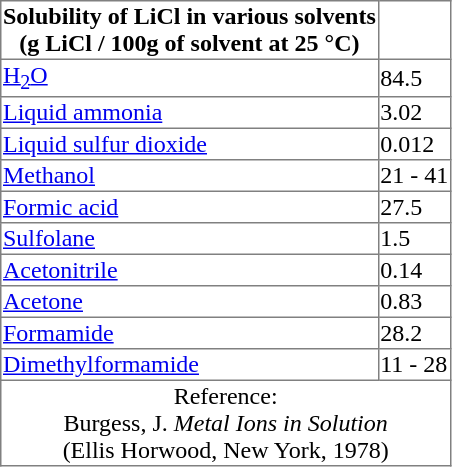<table class="toccolours" border="1" style="margin: 0 0 1em 1em; border-collapse: collapse;">
<tr>
<th>Solubility of LiCl in various solvents<br>(g LiCl / 100g of solvent at 25 °C)</th>
</tr>
<tr>
<td><a href='#'>H<sub>2</sub>O</a></td>
<td>84.5</td>
</tr>
<tr>
<td><a href='#'>Liquid ammonia</a></td>
<td>3.02</td>
</tr>
<tr>
<td><a href='#'>Liquid sulfur dioxide</a></td>
<td>0.012</td>
</tr>
<tr>
<td><a href='#'>Methanol</a></td>
<td>21 - 41</td>
</tr>
<tr>
<td><a href='#'>Formic acid</a></td>
<td>27.5</td>
</tr>
<tr>
<td><a href='#'>Sulfolane</a></td>
<td>1.5</td>
</tr>
<tr>
<td><a href='#'>Acetonitrile</a></td>
<td>0.14</td>
</tr>
<tr>
<td><a href='#'>Acetone</a></td>
<td>0.83</td>
</tr>
<tr>
<td><a href='#'>Formamide</a></td>
<td>28.2</td>
</tr>
<tr>
<td><a href='#'>Dimethylformamide</a></td>
<td>11 - 28</td>
</tr>
<tr>
<td align="center" colspan="2">Reference:<br>Burgess, J. <em>Metal Ions in Solution</em><br>(Ellis Horwood, New York, 1978)<br></td>
</tr>
</table>
